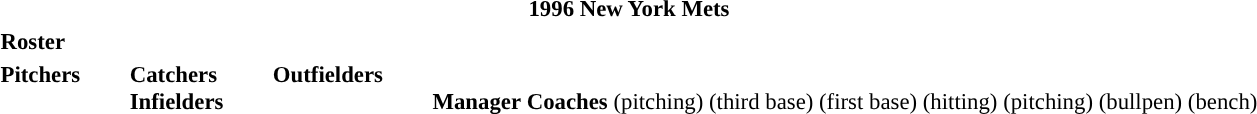<table class="toccolours" style="font-size: 95%;">
<tr>
<th colspan="10">1996 New York Mets</th>
</tr>
<tr>
<td colspan="10"><strong>Roster</strong></td>
</tr>
<tr>
<td valign="top"><strong>Pitchers</strong><br>















</td>
<td width="25px"></td>
<td valign="top"><strong>Catchers</strong><br>



<strong>Infielders</strong>











</td>
<td width="25px"></td>
<td valign="top"><strong>Outfielders</strong><br>





</td>
<td width="25px"></td>
<td valign="top"><br><strong>Manager</strong>


<strong>Coaches</strong>
 (pitching)
 (third base)
 (first base)
 (hitting)
 (pitching)
 (bullpen)
 (bench)</td>
</tr>
</table>
